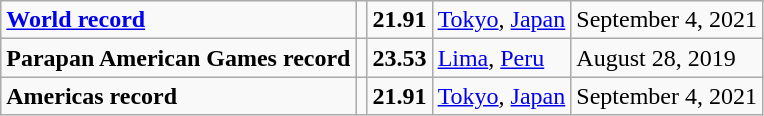<table class="wikitable">
<tr>
<td><strong><a href='#'>World record</a></strong></td>
<td></td>
<td><strong>21.91</strong></td>
<td><a href='#'>Tokyo</a>, <a href='#'>Japan</a></td>
<td>September 4, 2021</td>
</tr>
<tr>
<td><strong>Parapan American Games record</strong></td>
<td></td>
<td><strong>23.53</strong></td>
<td><a href='#'>Lima</a>, <a href='#'>Peru</a></td>
<td>August 28, 2019</td>
</tr>
<tr>
<td><strong>Americas record</strong></td>
<td></td>
<td><strong>21.91</strong></td>
<td><a href='#'>Tokyo</a>, <a href='#'>Japan</a></td>
<td>September 4, 2021</td>
</tr>
</table>
